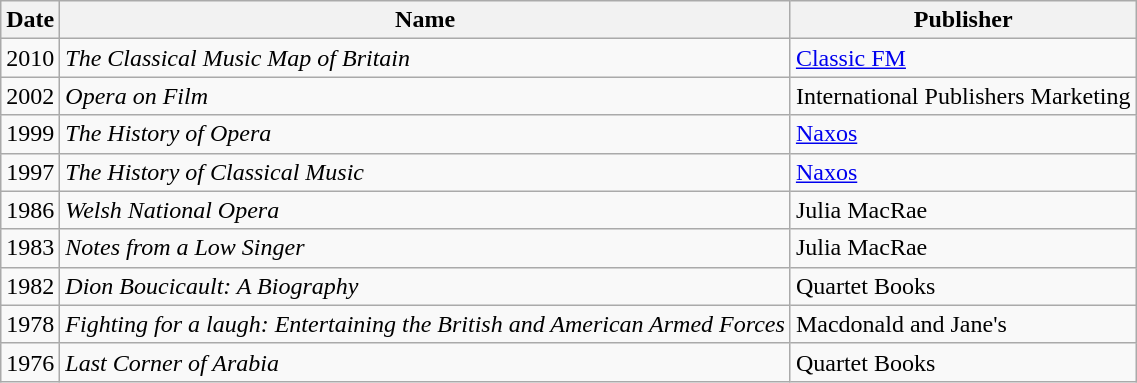<table class="wikitable">
<tr>
<th>Date</th>
<th>Name</th>
<th>Publisher</th>
</tr>
<tr>
<td>2010</td>
<td><em>The Classical Music Map of Britain</em></td>
<td><a href='#'>Classic FM</a></td>
</tr>
<tr>
<td>2002</td>
<td><em>Opera on Film</em></td>
<td>International Publishers Marketing</td>
</tr>
<tr>
<td>1999</td>
<td><em>The History of Opera</em></td>
<td><a href='#'>Naxos</a></td>
</tr>
<tr>
<td>1997</td>
<td><em>The History of Classical Music</em></td>
<td><a href='#'>Naxos</a></td>
</tr>
<tr>
<td>1986</td>
<td><em>Welsh National Opera</em></td>
<td>Julia MacRae</td>
</tr>
<tr>
<td>1983</td>
<td><em>Notes from a Low Singer</em></td>
<td>Julia MacRae</td>
</tr>
<tr>
<td>1982</td>
<td><em>Dion Boucicault: A Biography</em></td>
<td>Quartet Books</td>
</tr>
<tr>
<td>1978</td>
<td><em>Fighting for a laugh: Entertaining the British and American Armed Forces</em></td>
<td>Macdonald and Jane's</td>
</tr>
<tr>
<td>1976</td>
<td><em>Last Corner of Arabia</em></td>
<td>Quartet Books</td>
</tr>
</table>
